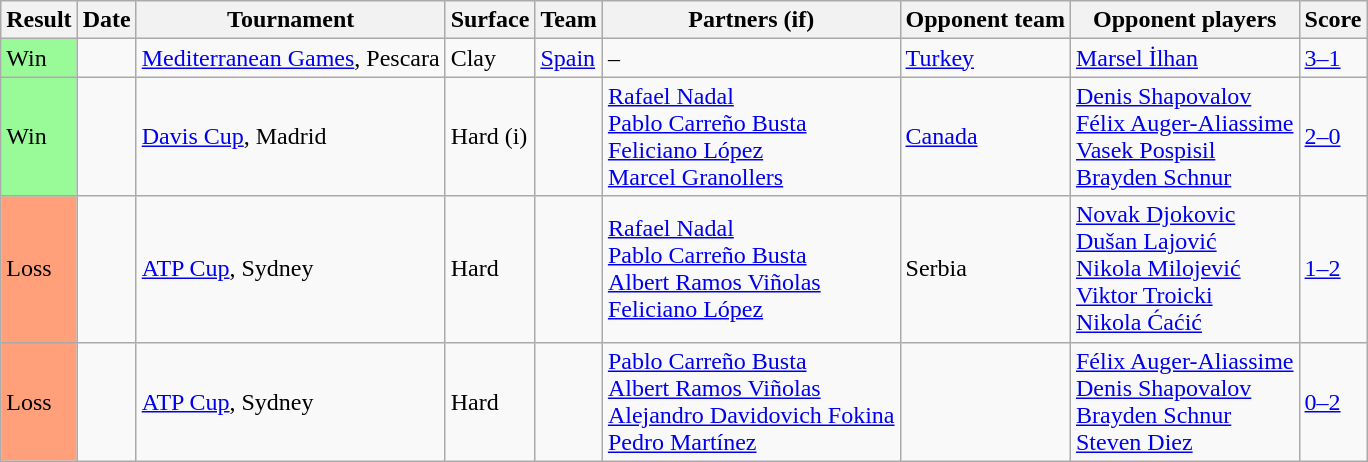<table class="sortable wikitable">
<tr>
<th>Result</th>
<th>Date</th>
<th>Tournament</th>
<th>Surface</th>
<th>Team</th>
<th>Partners (if)</th>
<th>Opponent team</th>
<th>Opponent players</th>
<th class="unsortable">Score</th>
</tr>
<tr>
<td bgcolor=98FB98>Win</td>
<td><a href='#'></a></td>
<td><a href='#'>Mediterranean Games</a>, Pescara</td>
<td>Clay</td>
<td> <a href='#'>Spain</a></td>
<td>–</td>
<td> <a href='#'>Turkey</a></td>
<td><a href='#'>Marsel İlhan</a></td>
<td><a href='#'>3–1</a></td>
</tr>
<tr>
<td bgcolor=98FB98>Win</td>
<td><a href='#'></a></td>
<td><a href='#'>Davis Cup</a>, Madrid</td>
<td>Hard (i)</td>
<td></td>
<td><a href='#'>Rafael Nadal</a>  <br> <a href='#'>Pablo Carreño Busta</a> <br> <a href='#'>Feliciano López</a> <br> <a href='#'>Marcel Granollers</a></td>
<td> <a href='#'>Canada</a></td>
<td><a href='#'>Denis Shapovalov</a> <br> <a href='#'>Félix Auger-Aliassime</a> <br> <a href='#'>Vasek Pospisil</a><br> <a href='#'>Brayden Schnur</a></td>
<td><a href='#'>2–0</a></td>
</tr>
<tr>
<td bgcolor=FFA07A>Loss</td>
<td><a href='#'></a></td>
<td><a href='#'>ATP Cup</a>, Sydney</td>
<td>Hard</td>
<td></td>
<td><a href='#'>Rafael Nadal</a><br><a href='#'>Pablo Carreño Busta</a><br><a href='#'>Albert Ramos Viñolas</a><br> <a href='#'>Feliciano López</a></td>
<td> Serbia</td>
<td><a href='#'>Novak Djokovic</a><br><a href='#'>Dušan Lajović</a><br><a href='#'>Nikola Milojević</a><br><a href='#'>Viktor Troicki</a><br><a href='#'>Nikola Ćaćić</a></td>
<td><a href='#'>1–2</a></td>
</tr>
<tr>
<td bgcolor=FFA07A>Loss</td>
<td><a href='#'></a></td>
<td><a href='#'>ATP Cup</a>, Sydney</td>
<td>Hard</td>
<td></td>
<td><a href='#'>Pablo Carreño Busta</a><br> <a href='#'>Albert Ramos Viñolas</a><br> <a href='#'>Alejandro Davidovich Fokina</a> <br><a href='#'>Pedro Martínez</a></td>
<td></td>
<td><a href='#'>Félix Auger-Aliassime</a> <br>  <a href='#'>Denis Shapovalov</a> <br> <a href='#'>Brayden Schnur</a> <br> <a href='#'>Steven Diez</a></td>
<td><a href='#'>0–2</a></td>
</tr>
</table>
